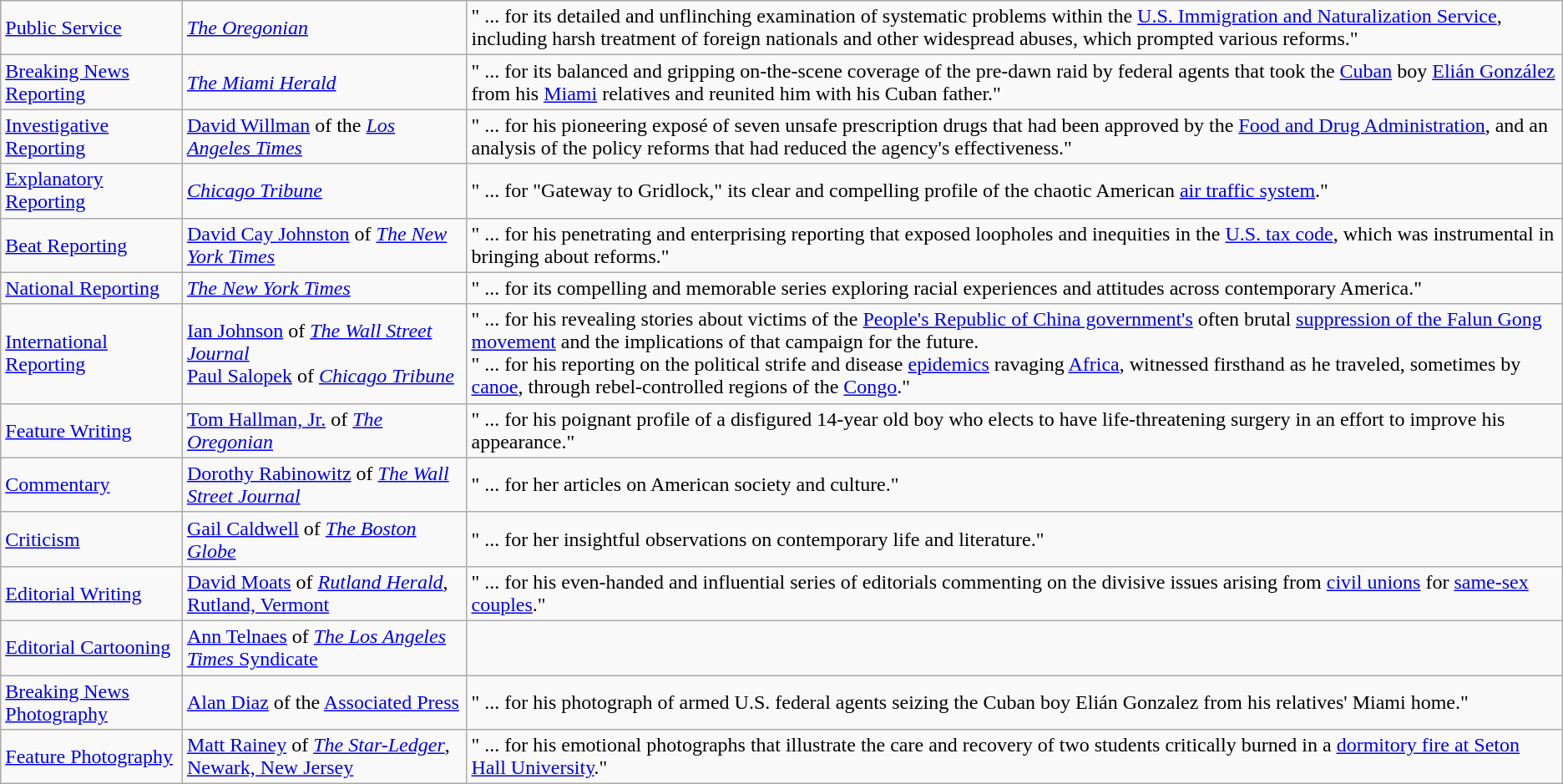<table class="wikitable">
<tr>
<td><a href='#'>Public Service</a></td>
<td><em><a href='#'>The Oregonian</a></em></td>
<td>" ... for its detailed and unflinching examination of systematic problems within the <a href='#'>U.S. Immigration and Naturalization Service</a>, including harsh treatment of foreign nationals and other widespread abuses, which prompted various reforms."</td>
</tr>
<tr>
<td><a href='#'>Breaking News Reporting</a></td>
<td><em><a href='#'>The Miami Herald</a></em></td>
<td>" ... for its balanced and gripping on-the-scene coverage of the pre-dawn raid by federal agents that took the <a href='#'>Cuban</a> boy <a href='#'>Elián González</a> from his <a href='#'>Miami</a> relatives and reunited him with his Cuban father."</td>
</tr>
<tr>
<td><a href='#'>Investigative Reporting</a></td>
<td><a href='#'>David Willman</a> of the <em><a href='#'>Los Angeles Times</a></em></td>
<td>" ... for his pioneering exposé of seven unsafe prescription drugs that had been approved by the <a href='#'>Food and Drug Administration</a>, and an analysis of the policy reforms that had reduced the agency's effectiveness."</td>
</tr>
<tr>
<td><a href='#'>Explanatory Reporting</a></td>
<td><em><a href='#'>Chicago Tribune</a></em></td>
<td>" ... for "Gateway to Gridlock," its clear and compelling profile of the chaotic American <a href='#'>air traffic system</a>."</td>
</tr>
<tr>
<td><a href='#'>Beat Reporting</a></td>
<td><a href='#'>David Cay Johnston</a> of <em><a href='#'>The New York Times</a></em></td>
<td>" ... for his penetrating and enterprising reporting that exposed loopholes and inequities in the <a href='#'>U.S. tax code</a>, which was instrumental in bringing about reforms."</td>
</tr>
<tr>
<td><a href='#'>National Reporting</a></td>
<td><em><a href='#'>The New York Times</a></em></td>
<td>" ... for its compelling and memorable series exploring racial experiences and attitudes across contemporary America."</td>
</tr>
<tr>
<td><a href='#'>International Reporting</a></td>
<td><a href='#'>Ian Johnson</a> of <em><a href='#'>The Wall Street Journal</a></em><br><a href='#'>Paul Salopek</a> of <em><a href='#'>Chicago Tribune</a></em></td>
<td>" ... for his revealing stories about victims of the <a href='#'>People's Republic of China government's</a> often brutal <a href='#'>suppression of the Falun Gong movement</a> and the implications of that campaign for the future.<br>" ... for his reporting on the political strife and disease <a href='#'>epidemics</a> ravaging <a href='#'>Africa</a>, witnessed firsthand as he traveled, sometimes by <a href='#'>canoe</a>, through rebel-controlled regions of the <a href='#'>Congo</a>."</td>
</tr>
<tr>
<td><a href='#'>Feature Writing</a></td>
<td><a href='#'>Tom Hallman, Jr.</a> of <em><a href='#'>The Oregonian</a></em></td>
<td>" ... for his poignant profile of a disfigured 14-year old boy who elects to have life-threatening surgery in an effort to improve his appearance."</td>
</tr>
<tr>
<td><a href='#'>Commentary</a></td>
<td><a href='#'>Dorothy Rabinowitz</a> of <em><a href='#'>The Wall Street Journal</a></em></td>
<td>" ... for her articles on American society and culture."</td>
</tr>
<tr>
<td><a href='#'>Criticism</a></td>
<td><a href='#'>Gail Caldwell</a> of <em><a href='#'>The Boston Globe</a></em></td>
<td>" ... for her insightful observations on contemporary life and literature."</td>
</tr>
<tr>
<td><a href='#'>Editorial Writing</a></td>
<td><a href='#'>David Moats</a> of <em><a href='#'>Rutland Herald</a></em>, <a href='#'>Rutland, Vermont</a></td>
<td>" ... for his even-handed and influential series of editorials commenting on the divisive issues arising from <a href='#'>civil unions</a> for <a href='#'>same-sex couples</a>."</td>
</tr>
<tr>
<td><a href='#'>Editorial Cartooning</a></td>
<td><a href='#'>Ann Telnaes</a> of <a href='#'><em>The Los Angeles Times</em> Syndicate</a></td>
<td></td>
</tr>
<tr>
<td><a href='#'>Breaking News Photography</a></td>
<td><a href='#'>Alan Diaz</a> of the <a href='#'>Associated Press</a></td>
<td>" ... for his photograph of armed U.S. federal agents seizing the Cuban boy Elián Gonzalez from his relatives' Miami home."</td>
</tr>
<tr>
<td><a href='#'>Feature Photography</a></td>
<td><a href='#'>Matt Rainey</a> of <em><a href='#'>The Star-Ledger</a></em>, <a href='#'>Newark, New Jersey</a></td>
<td>" ... for his emotional photographs that illustrate the care and recovery of two students critically burned in a <a href='#'>dormitory fire at Seton Hall University</a>."</td>
</tr>
</table>
